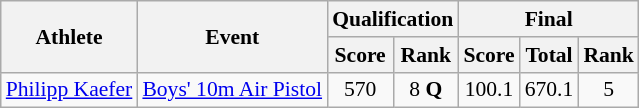<table class="wikitable" style="font-size:90%">
<tr>
<th rowspan="2">Athlete</th>
<th rowspan="2">Event</th>
<th colspan="2">Qualification</th>
<th colspan="3">Final</th>
</tr>
<tr>
<th>Score</th>
<th>Rank</th>
<th>Score</th>
<th>Total</th>
<th>Rank</th>
</tr>
<tr>
<td><a href='#'>Philipp Kaefer</a></td>
<td><a href='#'>Boys' 10m Air Pistol</a></td>
<td align=center>570</td>
<td align=center>8 <strong>Q</strong></td>
<td align=center>100.1</td>
<td align=center>670.1</td>
<td align=center>5</td>
</tr>
</table>
